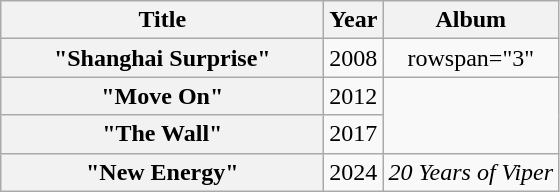<table class="wikitable plainrowheaders" style="text-align:center;">
<tr>
<th scope="col" style="width:13em;">Title</th>
<th scope="col" style="width:1em;">Year</th>
<th scope="col">Album</th>
</tr>
<tr>
<th scope="row">"Shanghai Surprise"<br></th>
<td>2008</td>
<td>rowspan="3" </td>
</tr>
<tr>
<th scope="row">"Move On"<br></th>
<td>2012</td>
</tr>
<tr>
<th scope="row">"The Wall"</th>
<td>2017</td>
</tr>
<tr>
<th scope="row">"New Energy"<br></th>
<td>2024</td>
<td><em>20 Years of Viper</em></td>
</tr>
</table>
